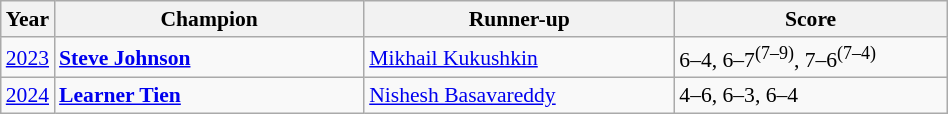<table class="wikitable" style="font-size:90%">
<tr>
<th>Year</th>
<th width="200">Champion</th>
<th width="200">Runner-up</th>
<th width="175">Score</th>
</tr>
<tr>
<td><a href='#'>2023</a></td>
<td> <strong><a href='#'>Steve Johnson</a></strong></td>
<td> <a href='#'>Mikhail Kukushkin</a></td>
<td>6–4, 6–7<sup>(7–9)</sup>, 7–6<sup>(7–4)</sup></td>
</tr>
<tr>
<td><a href='#'>2024</a></td>
<td> <strong><a href='#'>Learner Tien</a></strong></td>
<td> <a href='#'>Nishesh Basavareddy</a></td>
<td>4–6, 6–3, 6–4</td>
</tr>
</table>
